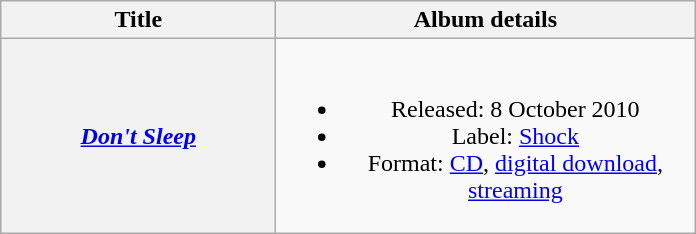<table class="wikitable plainrowheaders" style="text-align:center;" border="1">
<tr>
<th scope="col" style="width:11em;">Title</th>
<th scope="col" style="width:17em;">Album details</th>
</tr>
<tr>
<th scope="row"><em><a href='#'>Don't Sleep</a></em></th>
<td><br><ul><li>Released: 8 October 2010</li><li>Label: <a href='#'>Shock</a></li><li>Format: <a href='#'>CD</a>, <a href='#'>digital download</a>, <a href='#'>streaming</a></li></ul></td>
</tr>
</table>
